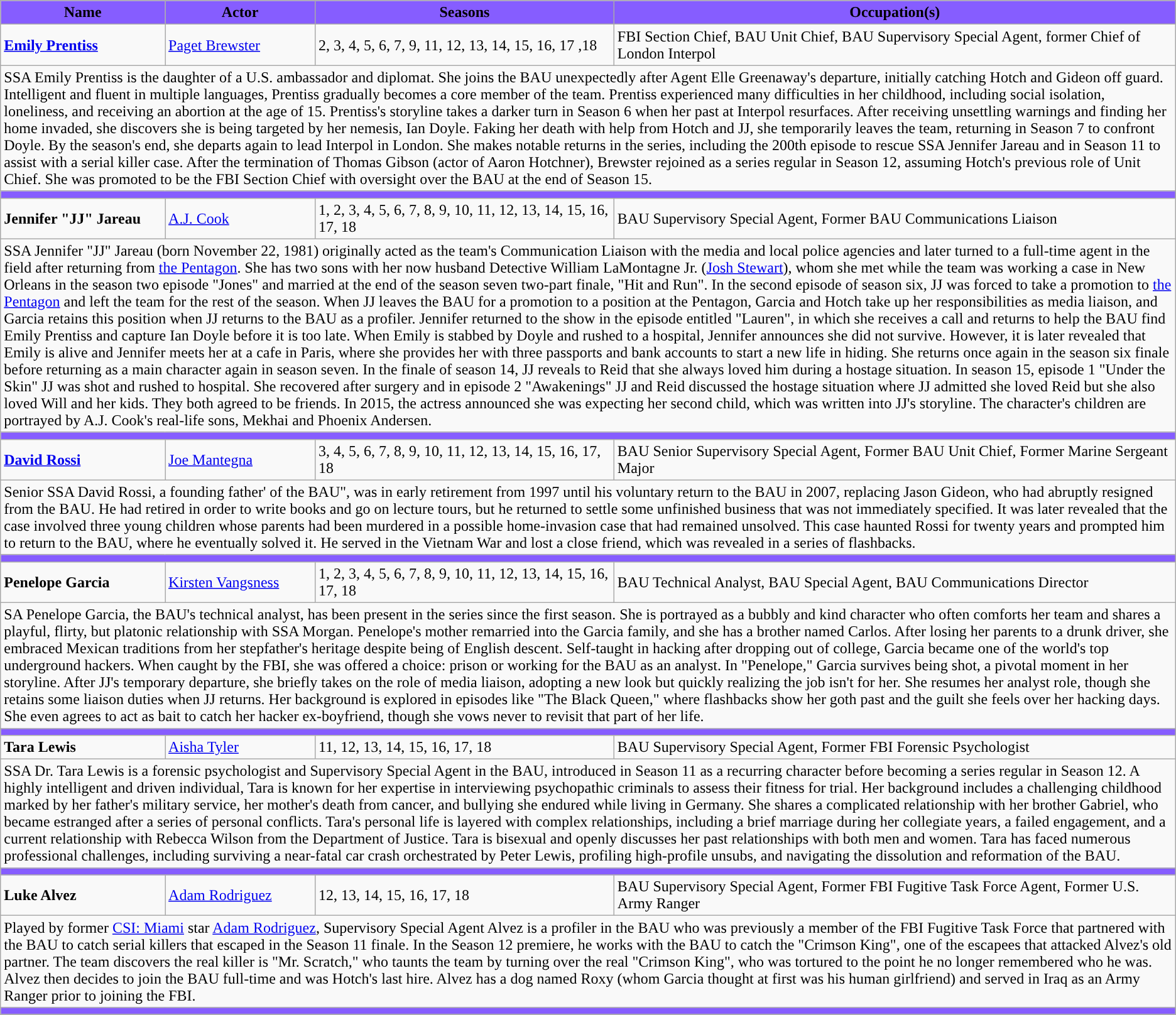<table class="wikitable">
<tr>
<th style="background-color:#865dff">Name</th>
<th style="background-color:#865dff">Actor</th>
<th style="background-color:#865dff">Seasons</th>
<th style="background-color:#865dff">Occupation(s)</th>
</tr>
<tr>
<td><strong><a href='#'>Emily Prentiss</a></strong></td>
<td><a href='#'>Paget Brewster</a></td>
<td>2, 3, 4, 5, 6, 7, 9, 11, 12, 13, 14, 15, 16, 17 ,18</td>
<td>FBI Section Chief, BAU Unit Chief, BAU Supervisory Special Agent, former Chief of London Interpol</td>
</tr>
<tr>
<td colspan="4">SSA Emily Prentiss is the daughter of a U.S. ambassador and diplomat. She joins the BAU unexpectedly after Agent Elle Greenaway's departure, initially catching Hotch and Gideon off guard. Intelligent and fluent in multiple languages, Prentiss gradually becomes a core member of the team. Prentiss experienced many difficulties in her childhood, including social isolation, loneliness, and receiving an abortion at the age of 15. Prentiss's storyline takes a darker turn in Season 6 when her past at Interpol resurfaces. After receiving unsettling warnings and finding her home invaded, she discovers she is being targeted by her nemesis, Ian Doyle. Faking her death with help from Hotch and JJ, she temporarily leaves the team, returning in Season 7 to confront Doyle. By the season's end, she departs again to lead Interpol in London. She makes notable returns in the series, including the 200th episode to rescue SSA Jennifer Jareau and in Season 11 to assist with a serial killer case. After the termination of Thomas Gibson (actor of Aaron Hotchner), Brewster rejoined as a series regular in Season 12, assuming Hotch's previous role of Unit Chief. She was promoted to be the FBI Section Chief with oversight over the BAU at the end of Season 15.</td>
</tr>
<tr>
<td colspan="7" bgcolor="#865dff"></td>
</tr>
<tr>
<td><strong>Jennifer "JJ" Jareau</strong></td>
<td><a href='#'>A.J. Cook</a></td>
<td>1, 2, 3, 4, 5, 6, 7, 8, 9, 10, 11, 12, 13, 14, 15, 16, 17, 18</td>
<td>BAU Supervisory Special Agent, Former BAU Communications Liaison</td>
</tr>
<tr>
<td colspan="4">SSA Jennifer "JJ" Jareau (born November 22, 1981) originally acted as the team's Communication Liaison with the media and local police agencies and later turned to a full-time agent in the field after returning from <a href='#'>the Pentagon</a>. She has two sons with her now husband Detective William LaMontagne Jr. (<a href='#'>Josh Stewart</a>), whom she met while the team was working a case in New Orleans in the season two episode "Jones" and married at the end of the season seven two-part finale, "Hit and Run". In the second episode of season six, JJ was forced to take a promotion to <a href='#'>the Pentagon</a> and left the team for the rest of the season. When JJ leaves the BAU for a promotion to a position at the Pentagon, Garcia and Hotch take up her responsibilities as media liaison, and Garcia retains this position when JJ returns to the BAU as a profiler. Jennifer returned to the show in the episode entitled "Lauren", in which she receives a call and returns to help the BAU find Emily Prentiss and capture Ian Doyle before it is too late. When Emily is stabbed by Doyle and rushed to a hospital, Jennifer announces she did not survive. However, it is later revealed that Emily is alive and Jennifer meets her at a cafe in Paris, where she provides her with three passports and bank accounts to start a new life in hiding. She returns once again in the season six finale before returning as a main character again in season seven. In the finale of season 14, JJ reveals to Reid that she always loved him during a hostage situation. In season 15, episode 1 "Under the Skin" JJ was shot and rushed to hospital. She recovered after surgery and in episode 2 "Awakenings" JJ and Reid discussed the hostage situation where JJ admitted she loved Reid but she also loved Will and her kids. They both agreed to be friends. In 2015, the actress announced she was expecting her second child, which was written into JJ's storyline. The character's children are portrayed by A.J. Cook's real-life sons, Mekhai and Phoenix Andersen.</td>
</tr>
<tr>
<td colspan="7" bgcolor="#865dff"></td>
</tr>
<tr>
<td><strong><a href='#'>David Rossi</a></strong></td>
<td><a href='#'>Joe Mantegna</a></td>
<td>3, 4, 5, 6, 7, 8, 9, 10, 11, 12, 13, 14, 15, 16, 17, 18</td>
<td>BAU Senior Supervisory Special Agent, Former BAU Unit Chief, Former Marine Sergeant Major</td>
</tr>
<tr>
<td colspan="4">Senior SSA David Rossi, a founding father' of the BAU", was in early retirement from 1997 until his voluntary return to the BAU in 2007, replacing Jason Gideon, who had abruptly resigned from the BAU. He had retired in order to write books and go on lecture tours, but he returned to settle some unfinished business that was not immediately specified. It was later revealed that the case involved three young children whose parents had been murdered in a possible home-invasion case that had remained unsolved. This case haunted Rossi for twenty years and prompted him to return to the BAU, where he eventually solved it. He served in the Vietnam War and lost a close friend, which was revealed in a series of flashbacks.</td>
</tr>
<tr>
<td colspan="7" bgcolor="#865dff"></td>
</tr>
<tr>
<td><strong>Penelope Garcia</strong></td>
<td><a href='#'>Kirsten Vangsness</a></td>
<td>1, 2, 3, 4, 5, 6, 7, 8, 9, 10, 11, 12, 13, 14, 15, 16, 17, 18</td>
<td>BAU Technical Analyst, BAU Special Agent, BAU Communications Director</td>
</tr>
<tr>
<td colspan="4">SA Penelope Garcia, the BAU's technical analyst, has been present in the series since the first season. She is portrayed as a bubbly and kind character who often comforts her team and shares a playful, flirty, but platonic relationship with SSA Morgan. Penelope's mother remarried into the Garcia family, and she has a brother named Carlos. After losing her parents to a drunk driver, she embraced Mexican traditions from her stepfather's heritage despite being of English descent. Self-taught in hacking after dropping out of college, Garcia became one of the world's top underground hackers. When caught by the FBI, she was offered a choice: prison or working for the BAU as an analyst. In "Penelope," Garcia survives being shot, a pivotal moment in her storyline. After JJ's temporary departure, she briefly takes on the role of media liaison, adopting a new look but quickly realizing the job isn't for her. She resumes her analyst role, though she retains some liaison duties when JJ returns. Her background is explored in episodes like "The Black Queen," where flashbacks show her goth past and the guilt she feels over her hacking days. She even agrees to act as bait to catch her hacker ex-boyfriend, though she vows never to revisit that part of her life.</td>
</tr>
<tr>
<td colspan="7" bgcolor="#865dff"></td>
</tr>
<tr>
<td><strong>Tara Lewis</strong></td>
<td><a href='#'>Aisha Tyler</a></td>
<td>11, 12, 13, 14, 15, 16, 17, 18</td>
<td>BAU Supervisory Special Agent, Former FBI Forensic Psychologist</td>
</tr>
<tr>
<td colspan="4">SSA Dr. Tara Lewis is a forensic psychologist and Supervisory Special Agent in the BAU, introduced in Season 11 as a recurring character before becoming a series regular in Season 12. A highly intelligent and driven individual, Tara is known for her expertise in interviewing psychopathic criminals to assess their fitness for trial. Her background includes a challenging childhood marked by her father's military service, her mother's death from cancer, and bullying she endured while living in Germany. She shares a complicated relationship with her brother Gabriel, who became estranged after a series of personal conflicts. Tara's personal life is layered with complex relationships, including a brief marriage during her collegiate years, a failed engagement, and a current relationship with Rebecca Wilson from the Department of Justice. Tara is bisexual and openly discusses her past relationships with both men and women. Tara has faced numerous professional challenges, including surviving a near-fatal car crash orchestrated by Peter Lewis, profiling high-profile unsubs, and navigating the dissolution and reformation of the BAU.</td>
</tr>
<tr>
<td colspan="7" bgcolor="#865dff"></td>
</tr>
<tr>
<td><strong>Luke Alvez</strong></td>
<td><a href='#'>Adam Rodriguez</a></td>
<td>12, 13, 14, 15, 16, 17, 18</td>
<td>BAU Supervisory Special Agent, Former FBI Fugitive Task Force Agent, Former U.S. Army Ranger</td>
</tr>
<tr>
<td colspan="4">Played by former <a href='#'>CSI: Miami</a> star <a href='#'>Adam Rodriguez</a>, Supervisory Special Agent Alvez is a profiler in the BAU who was previously a member of the FBI Fugitive Task Force that partnered with the BAU to catch serial killers that escaped in the Season 11 finale. In the Season 12 premiere, he works with the BAU to catch the "Crimson King", one of the escapees that attacked Alvez's old partner. The team discovers the real killer is "Mr. Scratch," who taunts the team by turning over the real "Crimson King", who was tortured to the point he no longer remembered who he was. Alvez then decides to join the BAU full-time and was Hotch's last hire. Alvez has a dog named Roxy (whom Garcia thought at first was his human girlfriend) and served in Iraq as an Army Ranger prior to joining the FBI.</td>
</tr>
<tr>
<td colspan="7" bgcolor="#865dff"></td>
</tr>
<tr>
</tr>
</table>
